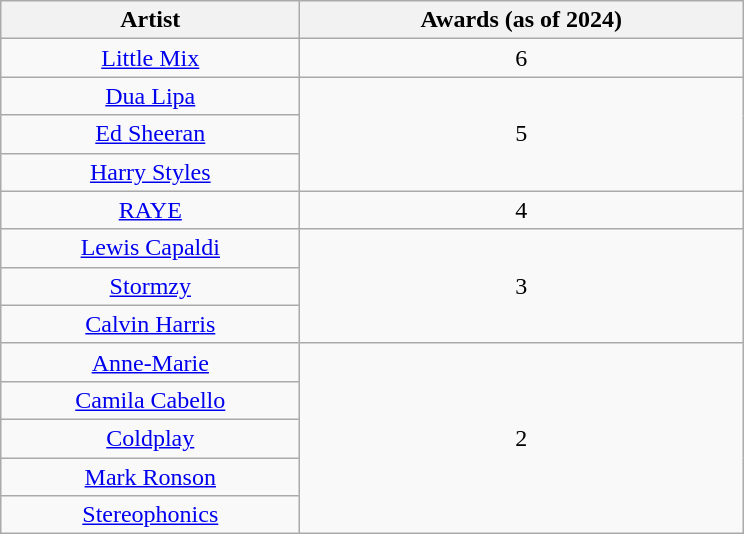<table class="wikitable plainrowheaders" style="text-align:center;">
<tr>
<th scope="col" style="width:12em;">Artist</th>
<th scope="col" style="width:18em;">Awards (as of 2024)</th>
</tr>
<tr>
<td><a href='#'>Little Mix</a></td>
<td align="center">6</td>
</tr>
<tr>
<td><a href='#'>Dua Lipa</a></td>
<td rowspan="3" align="center">5</td>
</tr>
<tr>
<td><a href='#'>Ed Sheeran</a></td>
</tr>
<tr>
<td><a href='#'>Harry Styles</a></td>
</tr>
<tr>
<td><a href='#'>RAYE</a></td>
<td>4</td>
</tr>
<tr>
<td><a href='#'>Lewis Capaldi</a></td>
<td rowspan="3">3</td>
</tr>
<tr>
<td><a href='#'>Stormzy</a></td>
</tr>
<tr>
<td><a href='#'>Calvin Harris</a></td>
</tr>
<tr>
<td><a href='#'>Anne-Marie</a></td>
<td rowspan="5">2</td>
</tr>
<tr>
<td><a href='#'>Camila Cabello</a></td>
</tr>
<tr>
<td><a href='#'>Coldplay</a></td>
</tr>
<tr>
<td><a href='#'>Mark Ronson</a></td>
</tr>
<tr>
<td><a href='#'>Stereophonics</a></td>
</tr>
</table>
